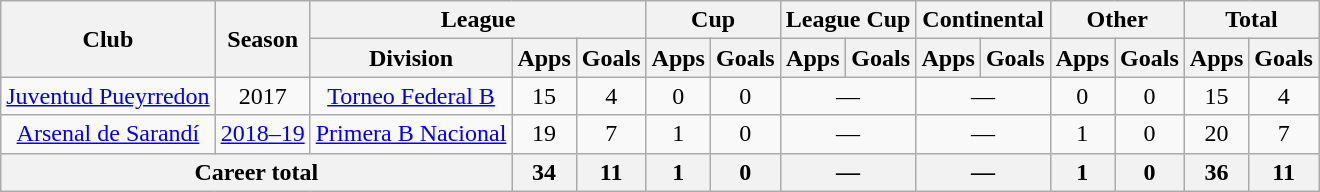<table class="wikitable" style="text-align:center">
<tr>
<th rowspan="2">Club</th>
<th rowspan="2">Season</th>
<th colspan="3">League</th>
<th colspan="2">Cup</th>
<th colspan="2">League Cup</th>
<th colspan="2">Continental</th>
<th colspan="2">Other</th>
<th colspan="2">Total</th>
</tr>
<tr>
<th>Division</th>
<th>Apps</th>
<th>Goals</th>
<th>Apps</th>
<th>Goals</th>
<th>Apps</th>
<th>Goals</th>
<th>Apps</th>
<th>Goals</th>
<th>Apps</th>
<th>Goals</th>
<th>Apps</th>
<th>Goals</th>
</tr>
<tr>
<td rowspan="1"><a href='#'>Juventud Pueyrredon</a></td>
<td>2017</td>
<td rowspan="1"><a href='#'>Torneo Federal B</a></td>
<td>15</td>
<td>4</td>
<td>0</td>
<td>0</td>
<td colspan="2">—</td>
<td colspan="2">—</td>
<td>0</td>
<td>0</td>
<td>15</td>
<td>4</td>
</tr>
<tr>
<td rowspan="1"><a href='#'>Arsenal de Sarandí</a></td>
<td><a href='#'>2018–19</a></td>
<td rowspan="1"><a href='#'>Primera B Nacional</a></td>
<td>19</td>
<td>7</td>
<td>1</td>
<td>0</td>
<td colspan="2">—</td>
<td colspan="2">—</td>
<td>1</td>
<td>0</td>
<td>20</td>
<td>7</td>
</tr>
<tr>
<th colspan="3">Career total</th>
<th>34</th>
<th>11</th>
<th>1</th>
<th>0</th>
<th colspan="2">—</th>
<th colspan="2">—</th>
<th>1</th>
<th>0</th>
<th>36</th>
<th>11</th>
</tr>
</table>
